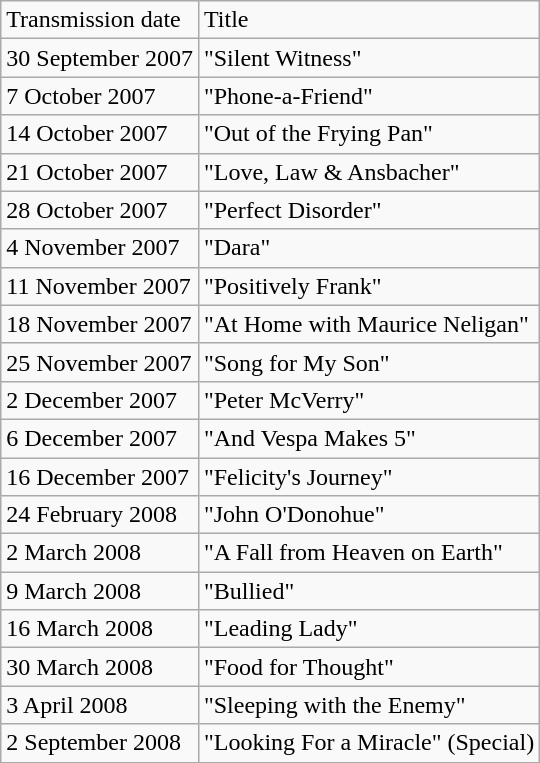<table class="wikitable">
<tr>
<td>Transmission date</td>
<td>Title</td>
</tr>
<tr>
<td>30 September 2007</td>
<td>"Silent Witness"</td>
</tr>
<tr>
<td>7 October 2007</td>
<td>"Phone-a-Friend"</td>
</tr>
<tr>
<td>14 October 2007</td>
<td>"Out of the Frying Pan"</td>
</tr>
<tr>
<td>21 October 2007</td>
<td>"Love, Law & Ansbacher"</td>
</tr>
<tr>
<td>28 October 2007</td>
<td>"Perfect Disorder"</td>
</tr>
<tr>
<td>4 November 2007</td>
<td>"Dara"</td>
</tr>
<tr>
<td>11 November 2007</td>
<td>"Positively Frank"</td>
</tr>
<tr>
<td>18 November 2007</td>
<td>"At Home with Maurice Neligan"</td>
</tr>
<tr>
<td>25 November 2007</td>
<td>"Song for My Son"</td>
</tr>
<tr>
<td>2 December 2007</td>
<td>"Peter McVerry"</td>
</tr>
<tr>
<td>6 December 2007</td>
<td>"And Vespa Makes 5"</td>
</tr>
<tr>
<td>16 December 2007</td>
<td>"Felicity's Journey"</td>
</tr>
<tr>
<td>24 February 2008</td>
<td>"John O'Donohue"</td>
</tr>
<tr>
<td>2 March 2008</td>
<td>"A Fall from Heaven on Earth"</td>
</tr>
<tr>
<td>9 March 2008</td>
<td>"Bullied"</td>
</tr>
<tr>
<td>16 March 2008</td>
<td>"Leading Lady"</td>
</tr>
<tr>
<td>30 March 2008</td>
<td>"Food for Thought"</td>
</tr>
<tr>
<td>3 April 2008</td>
<td>"Sleeping with the Enemy"</td>
</tr>
<tr>
<td>2 September 2008</td>
<td>"Looking For a Miracle" (Special)</td>
</tr>
<tr>
</tr>
</table>
